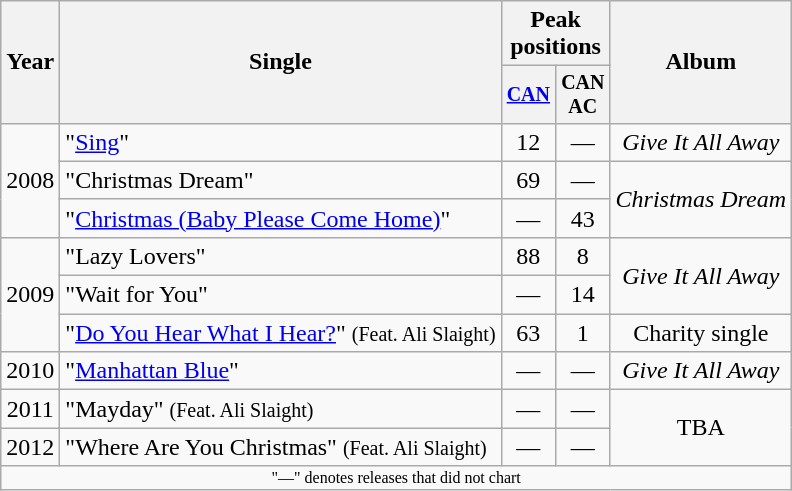<table class="wikitable" style="text-align:center;">
<tr>
<th rowspan="2">Year</th>
<th rowspan="2">Single</th>
<th colspan="2">Peak<br>positions</th>
<th rowspan="2">Album</th>
</tr>
<tr style="font-size:smaller;">
<th style="width:30px;"><a href='#'>CAN</a></th>
<th style="width:30px;">CAN<br>AC</th>
</tr>
<tr>
<td rowspan="3">2008</td>
<td style="text-align:left;">"<a href='#'>Sing</a>"</td>
<td>12</td>
<td>—</td>
<td><em>Give It All Away</em></td>
</tr>
<tr>
<td style="text-align:left;">"Christmas Dream"</td>
<td>69</td>
<td>—</td>
<td rowspan="2"><em>Christmas Dream</em></td>
</tr>
<tr>
<td style="text-align:left;">"<a href='#'>Christmas (Baby Please Come Home)</a>"</td>
<td>—</td>
<td>43</td>
</tr>
<tr>
<td rowspan="3">2009</td>
<td style="text-align:left;">"Lazy Lovers"</td>
<td>88</td>
<td>8</td>
<td rowspan="2"><em>Give It All Away</em></td>
</tr>
<tr>
<td style="text-align:left;">"Wait for You"</td>
<td>—</td>
<td>14</td>
</tr>
<tr>
<td style="text-align:left;">"<a href='#'>Do You Hear What I Hear?</a>" <small>(Feat. Ali Slaight)</small></td>
<td>63</td>
<td>1</td>
<td>Charity single</td>
</tr>
<tr>
<td>2010</td>
<td style="text-align:left;">"<a href='#'>Manhattan Blue</a>"</td>
<td>—</td>
<td>—</td>
<td><em>Give It All Away</em></td>
</tr>
<tr>
<td>2011</td>
<td style="text-align:left;">"Mayday" <small>(Feat. Ali Slaight)</small></td>
<td>—</td>
<td>—</td>
<td rowspan="2">TBA</td>
</tr>
<tr>
<td>2012</td>
<td style="text-align:left;">"Where Are You Christmas" <small>(Feat. Ali Slaight)</small></td>
<td>—</td>
<td>—</td>
</tr>
<tr>
<td colspan="10" style="font-size:8pt">"—" denotes releases that did not chart</td>
</tr>
</table>
